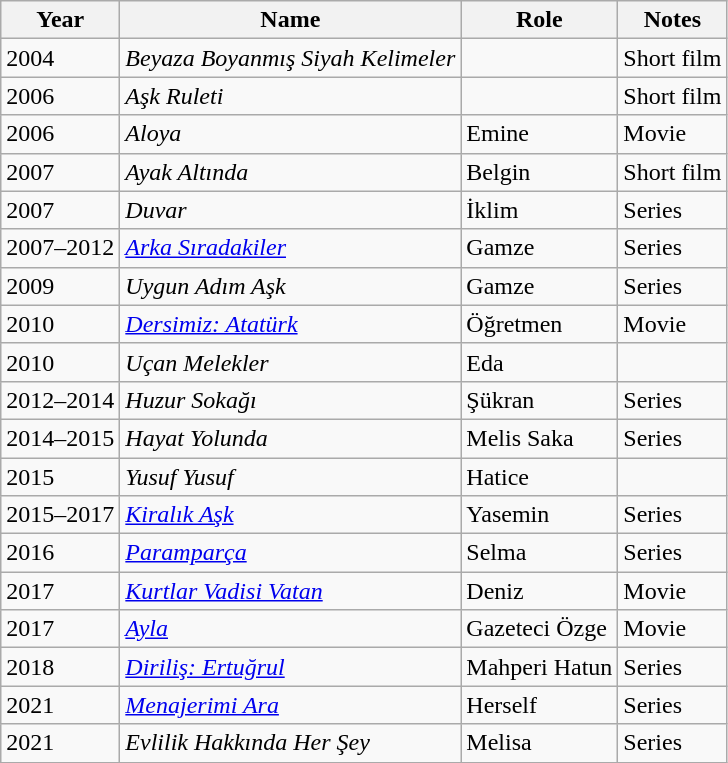<table class="wikitable sortable">
<tr>
<th>Year</th>
<th>Name</th>
<th>Role</th>
<th class="unsortable">Notes</th>
</tr>
<tr>
<td>2004</td>
<td><em>Beyaza Boyanmış Siyah Kelimeler</em></td>
<td></td>
<td>Short film</td>
</tr>
<tr>
<td>2006</td>
<td><em>Aşk Ruleti</em></td>
<td></td>
<td>Short film</td>
</tr>
<tr>
<td>2006</td>
<td><em>Aloya</em></td>
<td>Emine</td>
<td>Movie</td>
</tr>
<tr>
<td>2007</td>
<td><em>Ayak Altında</em></td>
<td>Belgin</td>
<td>Short film</td>
</tr>
<tr>
<td>2007</td>
<td><em>Duvar</em></td>
<td>İklim</td>
<td>Series</td>
</tr>
<tr>
<td>2007–2012</td>
<td><em><a href='#'>Arka Sıradakiler</a></em></td>
<td>Gamze</td>
<td>Series</td>
</tr>
<tr>
<td>2009</td>
<td><em>Uygun Adım Aşk</em></td>
<td>Gamze</td>
<td>Series</td>
</tr>
<tr>
<td>2010</td>
<td><em><a href='#'>Dersimiz: Atatürk</a></em></td>
<td>Öğretmen</td>
<td>Movie</td>
</tr>
<tr>
<td>2010</td>
<td><em>Uçan Melekler</em></td>
<td>Eda</td>
<td></td>
</tr>
<tr>
<td>2012–2014</td>
<td><em>Huzur Sokağı</em></td>
<td>Şükran</td>
<td>Series</td>
</tr>
<tr>
<td>2014–2015</td>
<td><em>Hayat Yolunda</em></td>
<td>Melis Saka</td>
<td>Series</td>
</tr>
<tr>
<td>2015</td>
<td><em>Yusuf Yusuf</em></td>
<td>Hatice</td>
<td></td>
</tr>
<tr>
<td>2015–2017</td>
<td><em><a href='#'>Kiralık Aşk</a></em></td>
<td>Yasemin</td>
<td>Series</td>
</tr>
<tr>
<td>2016</td>
<td><em><a href='#'>Paramparça</a></em></td>
<td>Selma</td>
<td>Series</td>
</tr>
<tr>
<td>2017</td>
<td><em><a href='#'>Kurtlar Vadisi Vatan</a></em></td>
<td>Deniz</td>
<td>Movie</td>
</tr>
<tr>
<td>2017</td>
<td><em><a href='#'>Ayla</a></em></td>
<td>Gazeteci Özge</td>
<td>Movie</td>
</tr>
<tr>
<td>2018</td>
<td><em><a href='#'>Diriliş: Ertuğrul</a></em></td>
<td>Mahperi Hatun</td>
<td>Series</td>
</tr>
<tr>
<td>2021</td>
<td><em><a href='#'>Menajerimi Ara</a></em></td>
<td>Herself</td>
<td>Series</td>
</tr>
<tr>
<td>2021</td>
<td><em>Evlilik Hakkında Her Şey</em></td>
<td>Melisa</td>
<td>Series</td>
</tr>
</table>
